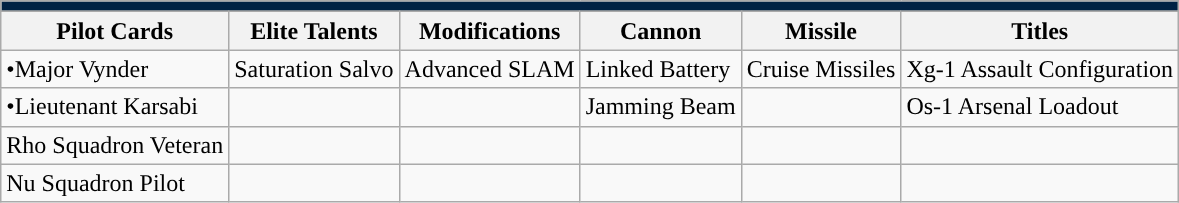<table class="wikitable sortable">
<tr style="background:#002244;">
<td colspan="7"></td>
</tr>
<tr style="background:#f0f0f0;">
</tr>
<tr>
<th>Pilot Cards</th>
<th>Elite Talents</th>
<th>Modifications</th>
<th>Cannon</th>
<th>Missile</th>
<th>Titles</th>
</tr>
<tr>
<td>•Major Vynder</td>
<td>Saturation Salvo</td>
<td>Advanced SLAM</td>
<td>Linked Battery</td>
<td>Cruise Missiles</td>
<td>Xg-1 Assault Configuration</td>
</tr>
<tr>
<td>•Lieutenant Karsabi</td>
<td></td>
<td></td>
<td>Jamming Beam</td>
<td></td>
<td>Os-1 Arsenal Loadout</td>
</tr>
<tr>
<td>Rho Squadron Veteran</td>
<td></td>
<td></td>
<td></td>
<td></td>
<td></td>
</tr>
<tr>
<td>Nu Squadron Pilot</td>
<td></td>
<td></td>
<td></td>
<td></td>
<td></td>
</tr>
</table>
